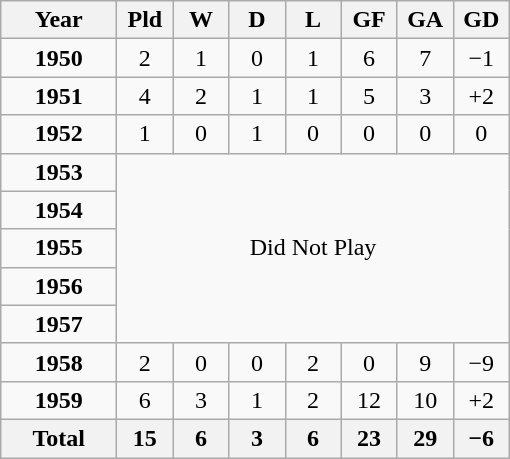<table class="wikitable" style="text-align: center;">
<tr>
<th width=70>Year</th>
<th width=30>Pld</th>
<th width=30>W</th>
<th width=30>D</th>
<th width=30>L</th>
<th width=30>GF</th>
<th width=30>GA</th>
<th width=30>GD</th>
</tr>
<tr>
<td><strong>1950</strong></td>
<td>2</td>
<td>1</td>
<td>0</td>
<td>1</td>
<td>6</td>
<td>7</td>
<td>−1</td>
</tr>
<tr>
<td><strong>1951</strong></td>
<td>4</td>
<td>2</td>
<td>1</td>
<td>1</td>
<td>5</td>
<td>3</td>
<td>+2</td>
</tr>
<tr>
<td><strong>1952</strong></td>
<td>1</td>
<td>0</td>
<td>1</td>
<td>0</td>
<td>0</td>
<td>0</td>
<td>0</td>
</tr>
<tr>
<td><strong>1953</strong></td>
<td colspan=7 rowspan=5>Did Not Play</td>
</tr>
<tr>
<td><strong>1954</strong></td>
</tr>
<tr>
<td><strong>1955</strong></td>
</tr>
<tr>
<td><strong>1956</strong></td>
</tr>
<tr>
<td><strong>1957</strong></td>
</tr>
<tr>
<td><strong>1958</strong></td>
<td>2</td>
<td>0</td>
<td>0</td>
<td>2</td>
<td>0</td>
<td>9</td>
<td>−9</td>
</tr>
<tr>
<td><strong>1959</strong></td>
<td>6</td>
<td>3</td>
<td>1</td>
<td>2</td>
<td>12</td>
<td>10</td>
<td>+2</td>
</tr>
<tr>
<th>Total</th>
<th>15</th>
<th>6</th>
<th>3</th>
<th>6</th>
<th>23</th>
<th>29</th>
<th>−6</th>
</tr>
</table>
